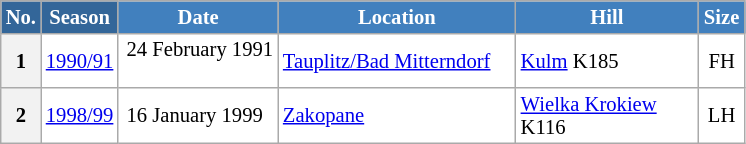<table class="wikitable sortable" style="font-size:86%; line-height:15px; text-align:left; border:grey solid 1px; border-collapse:collapse; background:#ffffff;">
<tr style="background:#efefef;">
<th style="background-color:#369; color:white; width:10px;">No.</th>
<th style="background-color:#369; color:white;  width:30px;">Season</th>
<th style="background-color:#4180be; color:white; width:100px;">Date</th>
<th style="background-color:#4180be; color:white; width:152px;">Location</th>
<th style="background-color:#4180be; color:white; width:115px;">Hill</th>
<th style="background-color:#4180be; color:white; width:25px;">Size</th>
</tr>
<tr>
<th scope=row style="text-align:center;">1</th>
<td align=center><a href='#'>1990/91</a></td>
<td align=right>24 February 1991  </td>
<td> <a href='#'>Tauplitz/Bad Mitterndorf</a></td>
<td><a href='#'>Kulm</a> K185</td>
<td align=center>FH</td>
</tr>
<tr>
<th scope=row style="text-align:center;">2</th>
<td align=center><a href='#'>1998/99</a></td>
<td align=right>16 January 1999  </td>
<td> <a href='#'>Zakopane</a></td>
<td><a href='#'>Wielka Krokiew</a> K116</td>
<td align=center>LH</td>
</tr>
</table>
